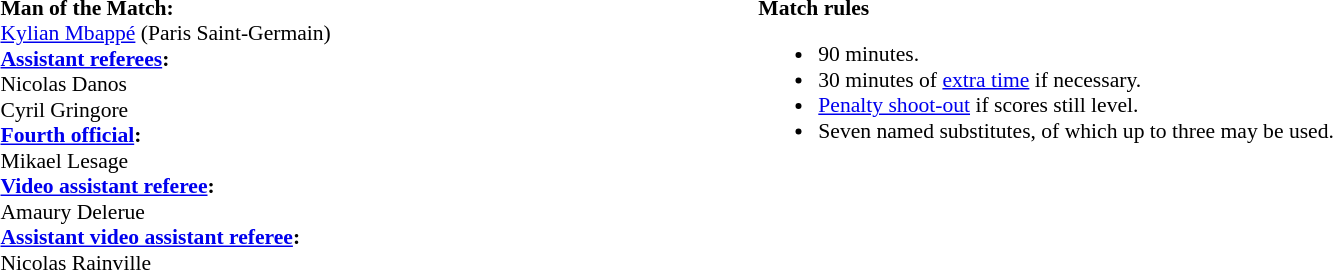<table width=100% style="font-size:90%">
<tr>
<td><br><strong>Man of the Match:</strong>
<br><a href='#'>Kylian Mbappé</a> (Paris Saint-Germain)<br><strong><a href='#'>Assistant referees</a>:</strong>
<br>Nicolas Danos
<br>Cyril Gringore
<br><strong><a href='#'>Fourth official</a>:</strong>
<br>Mikael Lesage
<br><strong><a href='#'>Video assistant referee</a>:</strong>
<br>Amaury Delerue
<br><strong><a href='#'>Assistant video assistant referee</a>:</strong>
<br>Nicolas Rainville</td>
<td style="width:60%; vertical-align:top;"><br><strong>Match rules</strong><ul><li>90 minutes.</li><li>30 minutes of <a href='#'>extra time</a> if necessary.</li><li><a href='#'>Penalty shoot-out</a> if scores still level.</li><li>Seven named substitutes, of which up to three may be used.</li></ul></td>
</tr>
</table>
